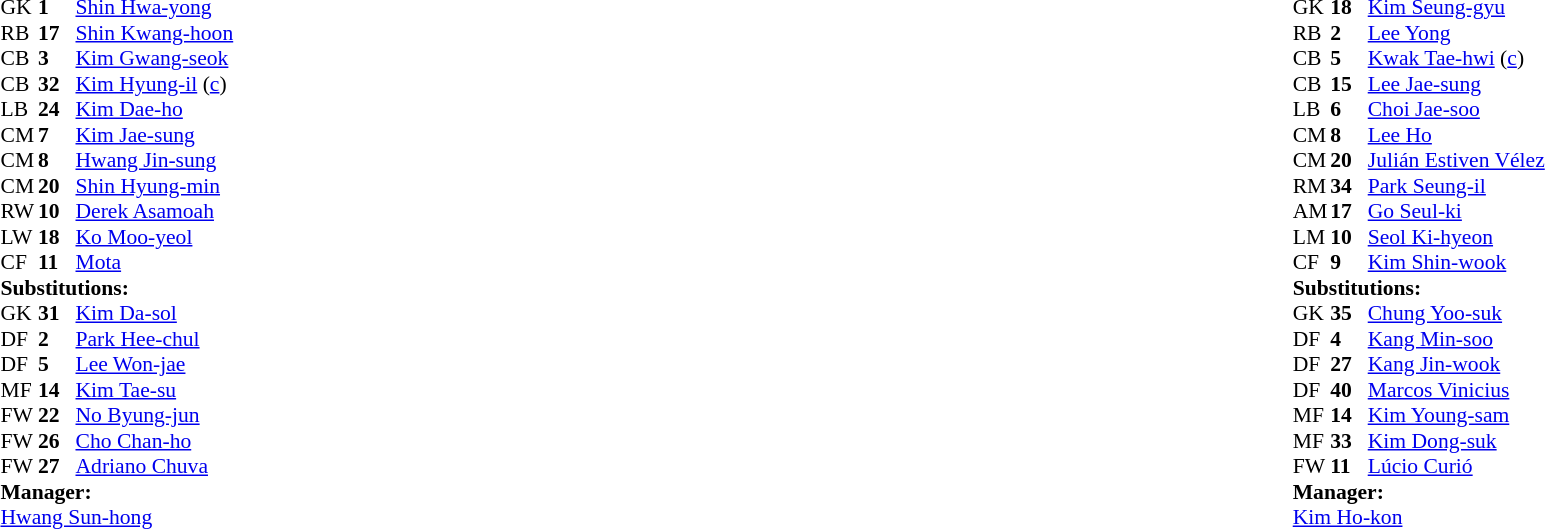<table width="100%">
<tr>
<td valign="top" width="50%"><br><table style="font-size: 90%" cellspacing="0" cellpadding="0">
<tr>
<th width=25></th>
<th width=25></th>
</tr>
<tr>
<td>GK</td>
<td><strong>1</strong></td>
<td> <a href='#'>Shin Hwa-yong</a></td>
</tr>
<tr>
<td>RB</td>
<td><strong>17</strong></td>
<td> <a href='#'>Shin Kwang-hoon</a></td>
</tr>
<tr>
<td>CB</td>
<td><strong>3</strong></td>
<td> <a href='#'>Kim Gwang-seok</a></td>
</tr>
<tr>
<td>CB</td>
<td><strong>32</strong></td>
<td> <a href='#'>Kim Hyung-il</a> (<a href='#'>c</a>)</td>
<td></td>
</tr>
<tr>
<td>LB</td>
<td><strong>24</strong></td>
<td> <a href='#'>Kim Dae-ho</a></td>
<td></td>
</tr>
<tr>
<td>CM</td>
<td><strong>7</strong></td>
<td> <a href='#'>Kim Jae-sung</a></td>
<td></td>
<td></td>
</tr>
<tr>
<td>CM</td>
<td><strong>8</strong></td>
<td> <a href='#'>Hwang Jin-sung</a></td>
<td></td>
<td></td>
</tr>
<tr>
<td>CM</td>
<td><strong>20</strong></td>
<td> <a href='#'>Shin Hyung-min</a></td>
</tr>
<tr>
<td>RW</td>
<td><strong>10</strong></td>
<td> <a href='#'>Derek Asamoah</a></td>
<td></td>
</tr>
<tr>
<td>LW</td>
<td><strong>18</strong></td>
<td> <a href='#'>Ko Moo-yeol</a></td>
<td></td>
<td></td>
</tr>
<tr>
<td>CF</td>
<td><strong>11</strong></td>
<td> <a href='#'>Mota</a></td>
</tr>
<tr>
<td colspan=3><strong>Substitutions:</strong></td>
</tr>
<tr>
<td>GK</td>
<td><strong>31</strong></td>
<td> <a href='#'>Kim Da-sol</a></td>
</tr>
<tr>
<td>DF</td>
<td><strong>2</strong></td>
<td> <a href='#'>Park Hee-chul</a></td>
</tr>
<tr>
<td>DF</td>
<td><strong>5</strong></td>
<td> <a href='#'>Lee Won-jae</a></td>
</tr>
<tr>
<td>MF</td>
<td><strong>14</strong></td>
<td> <a href='#'>Kim Tae-su</a></td>
</tr>
<tr>
<td>FW</td>
<td><strong>22</strong></td>
<td> <a href='#'>No Byung-jun</a></td>
<td></td>
<td></td>
</tr>
<tr>
<td>FW</td>
<td><strong>26</strong></td>
<td> <a href='#'>Cho Chan-ho</a></td>
<td></td>
<td></td>
</tr>
<tr>
<td>FW</td>
<td><strong>27</strong></td>
<td> <a href='#'>Adriano Chuva</a></td>
<td></td>
<td></td>
</tr>
<tr>
<td colspan=3><strong>Manager:</strong></td>
</tr>
<tr>
<td colspan=4> <a href='#'>Hwang Sun-hong</a></td>
</tr>
</table>
</td>
<td valign="top"></td>
<td valign="top" width="50%"><br><table style="font-size: 90%" cellspacing="0" cellpadding="0"  align="center">
<tr>
<th width="25"></th>
<th width="25"></th>
</tr>
<tr>
<td>GK</td>
<td><strong>18</strong></td>
<td> <a href='#'>Kim Seung-gyu</a></td>
</tr>
<tr>
<td>RB</td>
<td><strong>2</strong></td>
<td> <a href='#'>Lee Yong</a></td>
</tr>
<tr>
<td>CB</td>
<td><strong>5</strong></td>
<td> <a href='#'>Kwak Tae-hwi</a> (<a href='#'>c</a>)</td>
<td></td>
</tr>
<tr>
<td>CB</td>
<td><strong>15</strong></td>
<td> <a href='#'>Lee Jae-sung</a></td>
</tr>
<tr>
<td>LB</td>
<td><strong>6</strong></td>
<td> <a href='#'>Choi Jae-soo</a></td>
</tr>
<tr>
<td>CM</td>
<td><strong>8</strong></td>
<td> <a href='#'>Lee Ho</a></td>
</tr>
<tr>
<td>CM</td>
<td><strong>20</strong></td>
<td> <a href='#'>Julián Estiven Vélez</a></td>
</tr>
<tr>
<td>RM</td>
<td><strong>34</strong></td>
<td> <a href='#'>Park Seung-il</a></td>
<td></td>
<td></td>
</tr>
<tr>
<td>AM</td>
<td><strong>17</strong></td>
<td> <a href='#'>Go Seul-ki</a></td>
<td></td>
</tr>
<tr>
<td>LM</td>
<td><strong>10</strong></td>
<td> <a href='#'>Seol Ki-hyeon</a></td>
<td></td>
<td></td>
</tr>
<tr>
<td>CF</td>
<td><strong>9</strong></td>
<td> <a href='#'>Kim Shin-wook</a></td>
</tr>
<tr>
<td colspan=3><strong>Substitutions:</strong></td>
</tr>
<tr>
<td>GK</td>
<td><strong>35</strong></td>
<td> <a href='#'>Chung Yoo-suk</a></td>
</tr>
<tr>
<td>DF</td>
<td><strong>4</strong></td>
<td> <a href='#'>Kang Min-soo</a></td>
<td></td>
<td></td>
</tr>
<tr>
<td>DF</td>
<td><strong>27</strong></td>
<td> <a href='#'>Kang Jin-wook</a></td>
</tr>
<tr>
<td>DF</td>
<td><strong>40</strong></td>
<td> <a href='#'>Marcos Vinicius</a></td>
</tr>
<tr>
<td>MF</td>
<td><strong>14</strong></td>
<td> <a href='#'>Kim Young-sam</a></td>
</tr>
<tr>
<td>MF</td>
<td><strong>33</strong></td>
<td> <a href='#'>Kim Dong-suk</a></td>
</tr>
<tr>
<td>FW</td>
<td><strong>11</strong></td>
<td> <a href='#'>Lúcio Curió</a></td>
<td></td>
<td></td>
</tr>
<tr>
<td colspan=3><strong>Manager:</strong></td>
</tr>
<tr>
<td colspan=4> <a href='#'>Kim Ho-kon</a></td>
</tr>
</table>
</td>
</tr>
</table>
